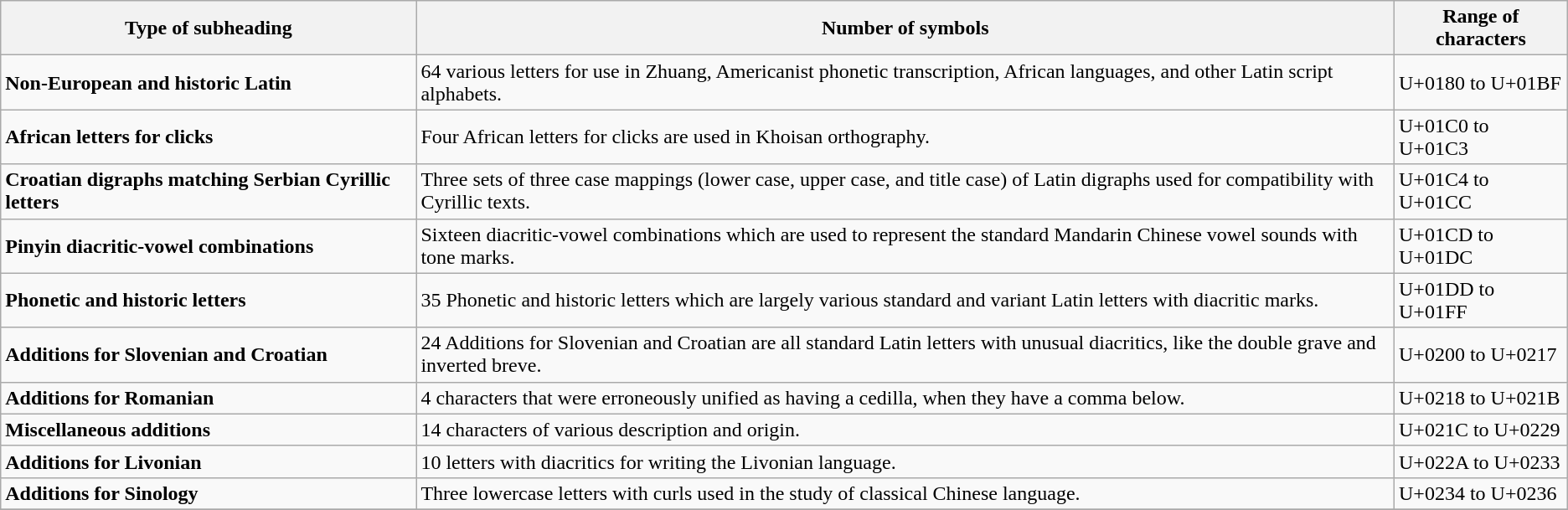<table class="wikitable">
<tr>
<th>Type of subheading</th>
<th>Number of symbols</th>
<th>Range of characters</th>
</tr>
<tr>
<td><strong>Non-European and historic Latin</strong></td>
<td>64 various letters for use in Zhuang, Americanist phonetic transcription, African languages, and other Latin script alphabets.</td>
<td>U+0180 to U+01BF</td>
</tr>
<tr>
<td><strong>African letters for clicks</strong></td>
<td>Four African letters for clicks are used in Khoisan orthography.</td>
<td>U+01C0 to U+01C3</td>
</tr>
<tr>
<td><strong>Croatian digraphs matching Serbian Cyrillic letters</strong></td>
<td>Three sets of three case mappings (lower case, upper case, and title case) of Latin digraphs used for compatibility with Cyrillic texts.</td>
<td>U+01C4 to U+01CC</td>
</tr>
<tr>
<td><strong>Pinyin diacritic-vowel combinations</strong></td>
<td>Sixteen diacritic-vowel combinations which are used to represent the standard Mandarin Chinese vowel sounds with tone marks.</td>
<td>U+01CD to U+01DC</td>
</tr>
<tr>
<td><strong>Phonetic and historic letters</strong></td>
<td>35 Phonetic and historic letters which are largely various standard and variant Latin letters with diacritic marks.</td>
<td>U+01DD to U+01FF</td>
</tr>
<tr>
<td><strong>Additions for Slovenian and Croatian</strong></td>
<td>24 Additions for Slovenian and Croatian are all standard Latin letters with unusual diacritics, like the double grave and inverted breve.</td>
<td>U+0200 to U+0217</td>
</tr>
<tr>
<td><strong>Additions for Romanian</strong></td>
<td>4 characters that were erroneously unified as having a cedilla, when they have a comma below.</td>
<td>U+0218 to U+021B</td>
</tr>
<tr>
<td><strong>Miscellaneous additions</strong></td>
<td>14 characters of various description and origin.</td>
<td>U+021C to U+0229</td>
</tr>
<tr>
<td><strong>Additions for Livonian</strong></td>
<td>10 letters with diacritics for writing the Livonian language.</td>
<td>U+022A to U+0233</td>
</tr>
<tr>
<td><strong>Additions for Sinology</strong></td>
<td>Three lowercase letters with curls used in the study of classical Chinese language.</td>
<td>U+0234 to U+0236</td>
</tr>
<tr>
</tr>
</table>
